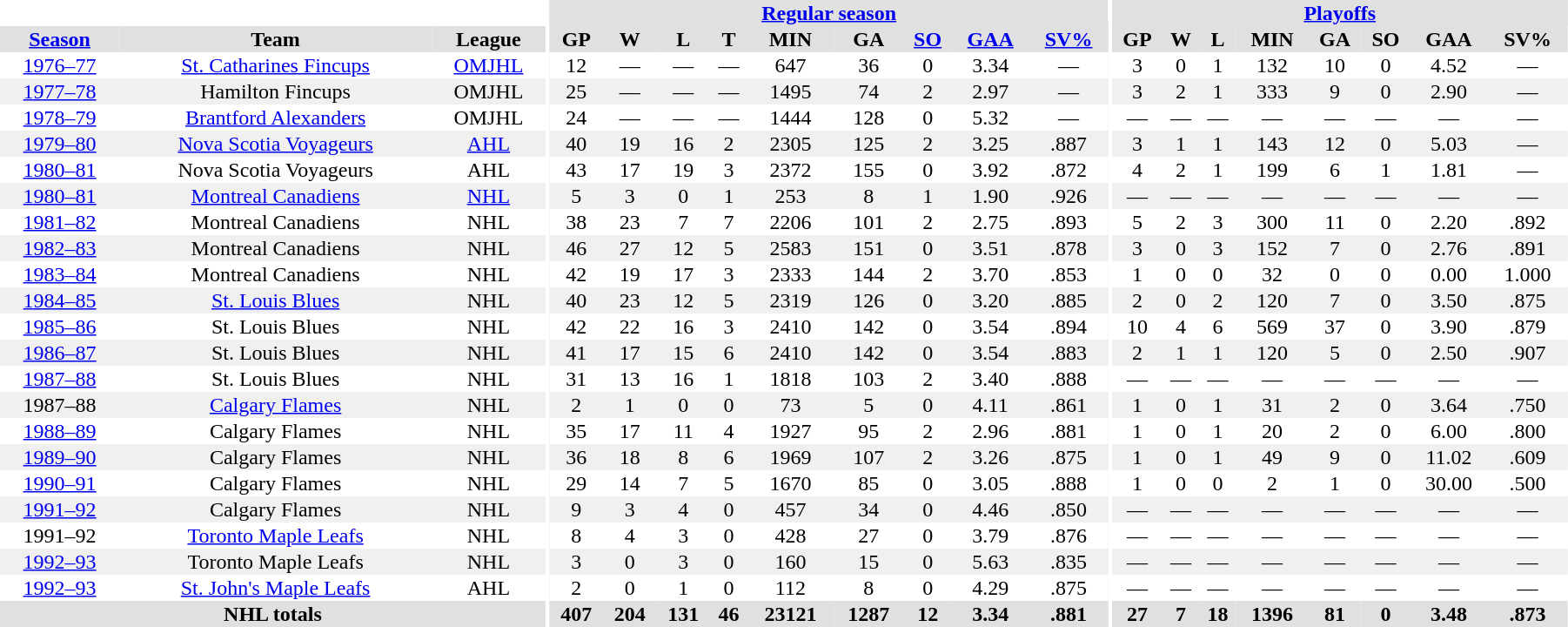<table border="0" cellpadding="1" cellspacing="0" style="text-align:center; width:95%">
<tr bgcolor="#e0e0e0">
<th colspan="3" bgcolor="#ffffff"></th>
<th rowspan="99" bgcolor="#ffffff"></th>
<th colspan="9" bgcolor="#e0e0e0"><a href='#'>Regular season</a></th>
<th rowspan="99" bgcolor="#ffffff"></th>
<th colspan="8" bgcolor="#e0e0e0"><a href='#'>Playoffs</a></th>
</tr>
<tr bgcolor="#e0e0e0">
<th><a href='#'>Season</a></th>
<th>Team</th>
<th>League</th>
<th>GP</th>
<th>W</th>
<th>L</th>
<th>T</th>
<th>MIN</th>
<th>GA</th>
<th><a href='#'>SO</a></th>
<th><a href='#'>GAA</a></th>
<th><a href='#'>SV%</a></th>
<th>GP</th>
<th>W</th>
<th>L</th>
<th>MIN</th>
<th>GA</th>
<th>SO</th>
<th>GAA</th>
<th>SV%</th>
</tr>
<tr>
<td><a href='#'>1976–77</a></td>
<td><a href='#'>St. Catharines Fincups</a></td>
<td><a href='#'>OMJHL</a></td>
<td>12</td>
<td>—</td>
<td>—</td>
<td>—</td>
<td>647</td>
<td>36</td>
<td>0</td>
<td>3.34</td>
<td>—</td>
<td>3</td>
<td>0</td>
<td>1</td>
<td>132</td>
<td>10</td>
<td>0</td>
<td>4.52</td>
<td>—</td>
</tr>
<tr bgcolor="#f0f0f0">
<td><a href='#'>1977–78</a></td>
<td>Hamilton Fincups</td>
<td>OMJHL</td>
<td>25</td>
<td>—</td>
<td>—</td>
<td>—</td>
<td>1495</td>
<td>74</td>
<td>2</td>
<td>2.97</td>
<td>—</td>
<td>3</td>
<td>2</td>
<td>1</td>
<td>333</td>
<td>9</td>
<td>0</td>
<td>2.90</td>
<td>—</td>
</tr>
<tr>
<td><a href='#'>1978–79</a></td>
<td><a href='#'>Brantford Alexanders</a></td>
<td>OMJHL</td>
<td>24</td>
<td>—</td>
<td>—</td>
<td>—</td>
<td>1444</td>
<td>128</td>
<td>0</td>
<td>5.32</td>
<td>—</td>
<td>—</td>
<td>—</td>
<td>—</td>
<td>—</td>
<td>—</td>
<td>—</td>
<td>—</td>
<td>—</td>
</tr>
<tr bgcolor="#f0f0f0">
<td><a href='#'>1979–80</a></td>
<td><a href='#'>Nova Scotia Voyageurs</a></td>
<td><a href='#'>AHL</a></td>
<td>40</td>
<td>19</td>
<td>16</td>
<td>2</td>
<td>2305</td>
<td>125</td>
<td>2</td>
<td>3.25</td>
<td>.887</td>
<td>3</td>
<td>1</td>
<td>1</td>
<td>143</td>
<td>12</td>
<td>0</td>
<td>5.03</td>
<td>—</td>
</tr>
<tr>
<td><a href='#'>1980–81</a></td>
<td>Nova Scotia Voyageurs</td>
<td>AHL</td>
<td>43</td>
<td>17</td>
<td>19</td>
<td>3</td>
<td>2372</td>
<td>155</td>
<td>0</td>
<td>3.92</td>
<td>.872</td>
<td>4</td>
<td>2</td>
<td>1</td>
<td>199</td>
<td>6</td>
<td>1</td>
<td>1.81</td>
<td>—</td>
</tr>
<tr bgcolor="#f0f0f0">
<td><a href='#'>1980–81</a></td>
<td><a href='#'>Montreal Canadiens</a></td>
<td><a href='#'>NHL</a></td>
<td>5</td>
<td>3</td>
<td>0</td>
<td>1</td>
<td>253</td>
<td>8</td>
<td>1</td>
<td>1.90</td>
<td>.926</td>
<td>—</td>
<td>—</td>
<td>—</td>
<td>—</td>
<td>—</td>
<td>—</td>
<td>—</td>
<td>—</td>
</tr>
<tr>
<td><a href='#'>1981–82</a></td>
<td>Montreal Canadiens</td>
<td>NHL</td>
<td>38</td>
<td>23</td>
<td>7</td>
<td>7</td>
<td>2206</td>
<td>101</td>
<td>2</td>
<td>2.75</td>
<td>.893</td>
<td>5</td>
<td>2</td>
<td>3</td>
<td>300</td>
<td>11</td>
<td>0</td>
<td>2.20</td>
<td>.892</td>
</tr>
<tr bgcolor="#f0f0f0">
<td><a href='#'>1982–83</a></td>
<td>Montreal Canadiens</td>
<td>NHL</td>
<td>46</td>
<td>27</td>
<td>12</td>
<td>5</td>
<td>2583</td>
<td>151</td>
<td>0</td>
<td>3.51</td>
<td>.878</td>
<td>3</td>
<td>0</td>
<td>3</td>
<td>152</td>
<td>7</td>
<td>0</td>
<td>2.76</td>
<td>.891</td>
</tr>
<tr>
<td><a href='#'>1983–84</a></td>
<td>Montreal Canadiens</td>
<td>NHL</td>
<td>42</td>
<td>19</td>
<td>17</td>
<td>3</td>
<td>2333</td>
<td>144</td>
<td>2</td>
<td>3.70</td>
<td>.853</td>
<td>1</td>
<td>0</td>
<td>0</td>
<td>32</td>
<td>0</td>
<td>0</td>
<td>0.00</td>
<td>1.000</td>
</tr>
<tr bgcolor="#f0f0f0">
<td><a href='#'>1984–85</a></td>
<td><a href='#'>St. Louis Blues</a></td>
<td>NHL</td>
<td>40</td>
<td>23</td>
<td>12</td>
<td>5</td>
<td>2319</td>
<td>126</td>
<td>0</td>
<td>3.20</td>
<td>.885</td>
<td>2</td>
<td>0</td>
<td>2</td>
<td>120</td>
<td>7</td>
<td>0</td>
<td>3.50</td>
<td>.875</td>
</tr>
<tr>
<td><a href='#'>1985–86</a></td>
<td>St. Louis Blues</td>
<td>NHL</td>
<td>42</td>
<td>22</td>
<td>16</td>
<td>3</td>
<td>2410</td>
<td>142</td>
<td>0</td>
<td>3.54</td>
<td>.894</td>
<td>10</td>
<td>4</td>
<td>6</td>
<td>569</td>
<td>37</td>
<td>0</td>
<td>3.90</td>
<td>.879</td>
</tr>
<tr bgcolor="#f0f0f0">
<td><a href='#'>1986–87</a></td>
<td>St. Louis Blues</td>
<td>NHL</td>
<td>41</td>
<td>17</td>
<td>15</td>
<td>6</td>
<td>2410</td>
<td>142</td>
<td>0</td>
<td>3.54</td>
<td>.883</td>
<td>2</td>
<td>1</td>
<td>1</td>
<td>120</td>
<td>5</td>
<td>0</td>
<td>2.50</td>
<td>.907</td>
</tr>
<tr>
<td><a href='#'>1987–88</a></td>
<td>St. Louis Blues</td>
<td>NHL</td>
<td>31</td>
<td>13</td>
<td>16</td>
<td>1</td>
<td>1818</td>
<td>103</td>
<td>2</td>
<td>3.40</td>
<td>.888</td>
<td>—</td>
<td>—</td>
<td>—</td>
<td>—</td>
<td>—</td>
<td>—</td>
<td>—</td>
<td>—</td>
</tr>
<tr bgcolor="#f0f0f0">
<td>1987–88</td>
<td><a href='#'>Calgary Flames</a></td>
<td>NHL</td>
<td>2</td>
<td>1</td>
<td>0</td>
<td>0</td>
<td>73</td>
<td>5</td>
<td>0</td>
<td>4.11</td>
<td>.861</td>
<td>1</td>
<td>0</td>
<td>1</td>
<td>31</td>
<td>2</td>
<td>0</td>
<td>3.64</td>
<td>.750</td>
</tr>
<tr>
<td><a href='#'>1988–89</a></td>
<td>Calgary Flames</td>
<td>NHL</td>
<td>35</td>
<td>17</td>
<td>11</td>
<td>4</td>
<td>1927</td>
<td>95</td>
<td>2</td>
<td>2.96</td>
<td>.881</td>
<td>1</td>
<td>0</td>
<td>1</td>
<td>20</td>
<td>2</td>
<td>0</td>
<td>6.00</td>
<td>.800</td>
</tr>
<tr bgcolor="#f0f0f0">
<td><a href='#'>1989–90</a></td>
<td>Calgary Flames</td>
<td>NHL</td>
<td>36</td>
<td>18</td>
<td>8</td>
<td>6</td>
<td>1969</td>
<td>107</td>
<td>2</td>
<td>3.26</td>
<td>.875</td>
<td>1</td>
<td>0</td>
<td>1</td>
<td>49</td>
<td>9</td>
<td>0</td>
<td>11.02</td>
<td>.609</td>
</tr>
<tr>
<td><a href='#'>1990–91</a></td>
<td>Calgary Flames</td>
<td>NHL</td>
<td>29</td>
<td>14</td>
<td>7</td>
<td>5</td>
<td>1670</td>
<td>85</td>
<td>0</td>
<td>3.05</td>
<td>.888</td>
<td>1</td>
<td>0</td>
<td>0</td>
<td>2</td>
<td>1</td>
<td>0</td>
<td>30.00</td>
<td>.500</td>
</tr>
<tr bgcolor="#f0f0f0">
<td><a href='#'>1991–92</a></td>
<td>Calgary Flames</td>
<td>NHL</td>
<td>9</td>
<td>3</td>
<td>4</td>
<td>0</td>
<td>457</td>
<td>34</td>
<td>0</td>
<td>4.46</td>
<td>.850</td>
<td>—</td>
<td>—</td>
<td>—</td>
<td>—</td>
<td>—</td>
<td>—</td>
<td>—</td>
<td>—</td>
</tr>
<tr>
<td>1991–92</td>
<td><a href='#'>Toronto Maple Leafs</a></td>
<td>NHL</td>
<td>8</td>
<td>4</td>
<td>3</td>
<td>0</td>
<td>428</td>
<td>27</td>
<td>0</td>
<td>3.79</td>
<td>.876</td>
<td>—</td>
<td>—</td>
<td>—</td>
<td>—</td>
<td>—</td>
<td>—</td>
<td>—</td>
<td>—</td>
</tr>
<tr bgcolor="#f0f0f0">
<td><a href='#'>1992–93</a></td>
<td>Toronto Maple Leafs</td>
<td>NHL</td>
<td>3</td>
<td>0</td>
<td>3</td>
<td>0</td>
<td>160</td>
<td>15</td>
<td>0</td>
<td>5.63</td>
<td>.835</td>
<td>—</td>
<td>—</td>
<td>—</td>
<td>—</td>
<td>—</td>
<td>—</td>
<td>—</td>
<td>—</td>
</tr>
<tr>
<td><a href='#'>1992–93</a></td>
<td><a href='#'>St. John's Maple Leafs</a></td>
<td>AHL</td>
<td>2</td>
<td>0</td>
<td>1</td>
<td>0</td>
<td>112</td>
<td>8</td>
<td>0</td>
<td>4.29</td>
<td>.875</td>
<td>—</td>
<td>—</td>
<td>—</td>
<td>—</td>
<td>—</td>
<td>—</td>
<td>—</td>
<td>—</td>
</tr>
<tr bgcolor="#e0e0e0">
<th colspan="3">NHL totals</th>
<th>407</th>
<th>204</th>
<th>131</th>
<th>46</th>
<th>23121</th>
<th>1287</th>
<th>12</th>
<th>3.34</th>
<th>.881</th>
<th>27</th>
<th>7</th>
<th>18</th>
<th>1396</th>
<th>81</th>
<th>0</th>
<th>3.48</th>
<th>.873</th>
</tr>
</table>
